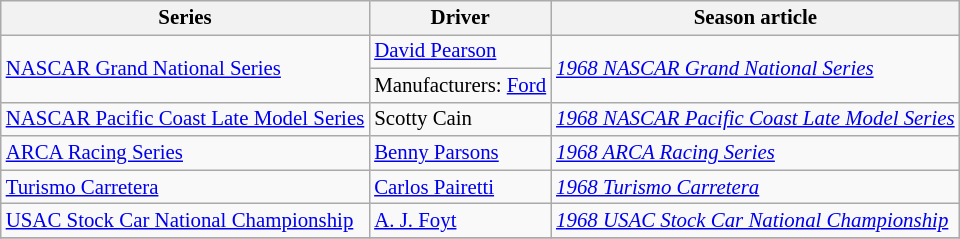<table class="wikitable" style="font-size: 87%;">
<tr>
<th>Series</th>
<th>Driver</th>
<th>Season article</th>
</tr>
<tr>
<td rowspan=2><a href='#'>NASCAR Grand National Series</a></td>
<td> <a href='#'>David Pearson</a></td>
<td rowspan=2><em><a href='#'>1968 NASCAR Grand National Series</a></em></td>
</tr>
<tr>
<td>Manufacturers:  <a href='#'>Ford</a></td>
</tr>
<tr>
<td><a href='#'>NASCAR Pacific Coast Late Model Series</a></td>
<td> Scotty Cain</td>
<td><em><a href='#'>1968 NASCAR Pacific Coast Late Model Series</a></em></td>
</tr>
<tr>
<td><a href='#'>ARCA Racing Series</a></td>
<td> <a href='#'>Benny Parsons</a></td>
<td><em><a href='#'>1968 ARCA Racing Series</a></em></td>
</tr>
<tr>
<td><a href='#'>Turismo Carretera</a></td>
<td> <a href='#'>Carlos Pairetti</a></td>
<td><em><a href='#'>1968 Turismo Carretera</a></em></td>
</tr>
<tr>
<td><a href='#'>USAC Stock Car National Championship</a></td>
<td> <a href='#'>A. J. Foyt</a></td>
<td><em><a href='#'>1968 USAC Stock Car National Championship</a></em></td>
</tr>
<tr>
</tr>
</table>
